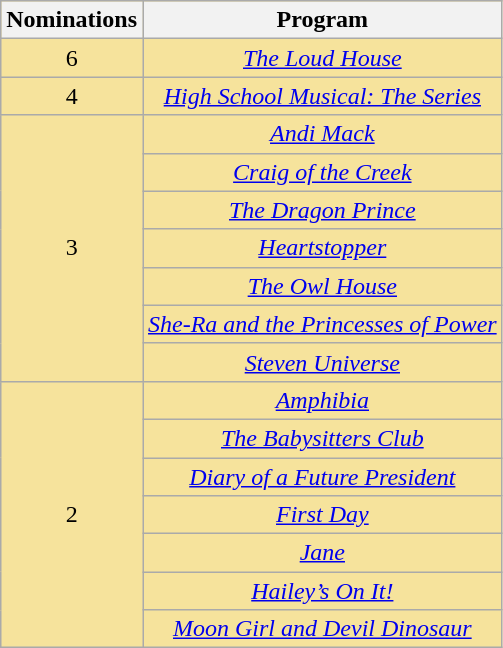<table class="wikitable" rowspan=2 style="text-align: center; background: #f6e39c">
<tr>
<th scope="col" width="55" align="center">Nominations</th>
<th scope="col" align="center">Program</th>
</tr>
<tr>
<td>6</td>
<td><em><a href='#'>The Loud House</a></em></td>
</tr>
<tr>
<td>4</td>
<td><em><a href='#'>High School Musical: The Series</a></em></td>
</tr>
<tr>
<td rowspan=7>3</td>
<td><em><a href='#'>Andi Mack</a></em></td>
</tr>
<tr>
<td><em><a href='#'>Craig of the Creek</a></em></td>
</tr>
<tr>
<td><em><a href='#'>The Dragon Prince</a></em></td>
</tr>
<tr>
<td><em><a href='#'>Heartstopper</a></em></td>
</tr>
<tr>
<td><em><a href='#'>The Owl House</a></em></td>
</tr>
<tr>
<td><em><a href='#'>She-Ra and the Princesses of Power</a></em></td>
</tr>
<tr>
<td><em><a href='#'>Steven Universe</a></em></td>
</tr>
<tr>
<td rowspan=7>2</td>
<td><em><a href='#'>Amphibia</a></em></td>
</tr>
<tr>
<td><em><a href='#'>The Babysitters Club</a></em></td>
</tr>
<tr>
<td><em><a href='#'>Diary of a Future President</a></em></td>
</tr>
<tr>
<td><em><a href='#'>First Day</a></em></td>
</tr>
<tr>
<td><em><a href='#'>Jane</a></em></td>
</tr>
<tr>
<td><em><a href='#'>Hailey’s On It!</a></em></td>
</tr>
<tr>
<td><em><a href='#'>Moon Girl and Devil Dinosaur</a></em></td>
</tr>
</table>
